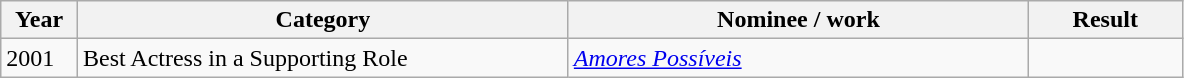<table class=wikitable>
<tr>
<th Width=5%>Year</th>
<th Width=32%>Category</th>
<th Width=30%>Nominee / work</th>
<th Width=10%>Result</th>
</tr>
<tr>
<td>2001</td>
<td>Best Actress in a Supporting Role</td>
<td><em><a href='#'>Amores Possíveis</a></em></td>
<td></td>
</tr>
</table>
